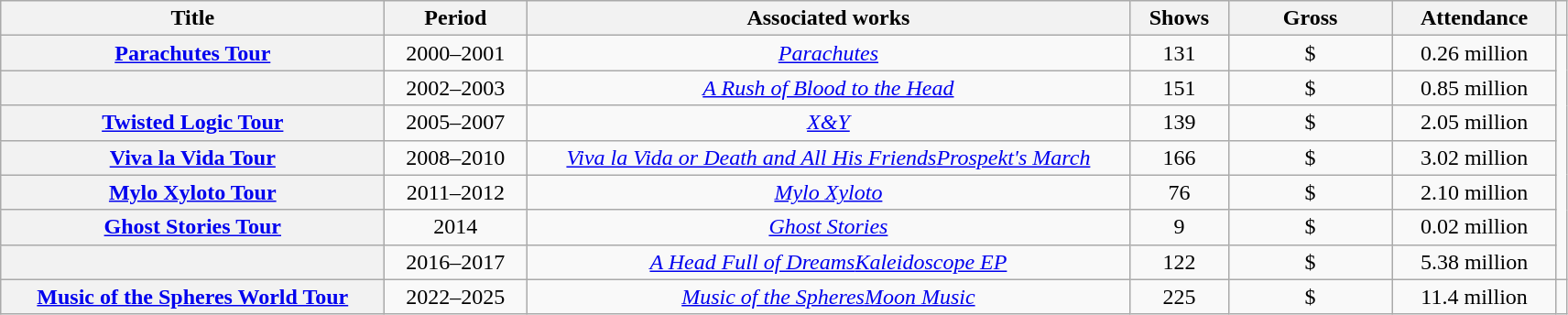<table class="wikitable sortable plainrowheaders" style="text-align:center;">
<tr>
<th scope="col" style="width:17em;">Title</th>
<th scope="col" style="width:6em;">Period</th>
<th scope="col" style="width:27em;">Associated works</th>
<th scope="col" style="width:4em;">Shows</th>
<th scope="col" style="width:7em;">Gross</th>
<th scope="col" style="width:7em;">Attendance</th>
<th scope="col" class="unsortable"></th>
</tr>
<tr>
<th scope="row"><a href='#'>Parachutes Tour</a></th>
<td>2000–2001</td>
<td><em><a href='#'>Parachutes</a></em></td>
<td>131</td>
<td>$</td>
<td>0.26 million</td>
<td rowspan="7"></td>
</tr>
<tr>
<th scope="row"></th>
<td>2002–2003</td>
<td><em><a href='#'>A Rush of Blood to the Head</a></em></td>
<td>151</td>
<td>$</td>
<td>0.85 million</td>
</tr>
<tr>
<th scope="row"><a href='#'>Twisted Logic Tour</a></th>
<td>2005–2007</td>
<td><em><a href='#'>X&Y</a></em></td>
<td>139</td>
<td>$</td>
<td>2.05 million</td>
</tr>
<tr>
<th scope="row"><a href='#'>Viva la Vida Tour</a></th>
<td>2008–2010</td>
<td><em><a href='#'>Viva la Vida or Death and All His Friends</a></em><em><a href='#'>Prospekt's March</a></em></td>
<td>166</td>
<td>$</td>
<td>3.02 million</td>
</tr>
<tr>
<th scope="row"><a href='#'>Mylo Xyloto Tour</a></th>
<td>2011–2012</td>
<td><em><a href='#'>Mylo Xyloto</a></em></td>
<td>76</td>
<td>$</td>
<td>2.10 million</td>
</tr>
<tr>
<th scope="row"><a href='#'>Ghost Stories Tour</a></th>
<td>2014</td>
<td><em><a href='#'>Ghost Stories</a></em></td>
<td>9</td>
<td>$</td>
<td>0.02 million</td>
</tr>
<tr>
<th scope="row"></th>
<td>2016–2017</td>
<td><em><a href='#'>A Head Full of Dreams</a></em><em><a href='#'>Kaleidoscope EP</a></em></td>
<td>122</td>
<td>$</td>
<td>5.38 million</td>
</tr>
<tr>
<th scope="row"><a href='#'>Music of the Spheres World Tour</a></th>
<td>2022–2025</td>
<td><em><a href='#'>Music of the Spheres</a></em><em><a href='#'>Moon Music</a></em></td>
<td>225</td>
<td>$</td>
<td>11.4 million</td>
<td></td>
</tr>
</table>
